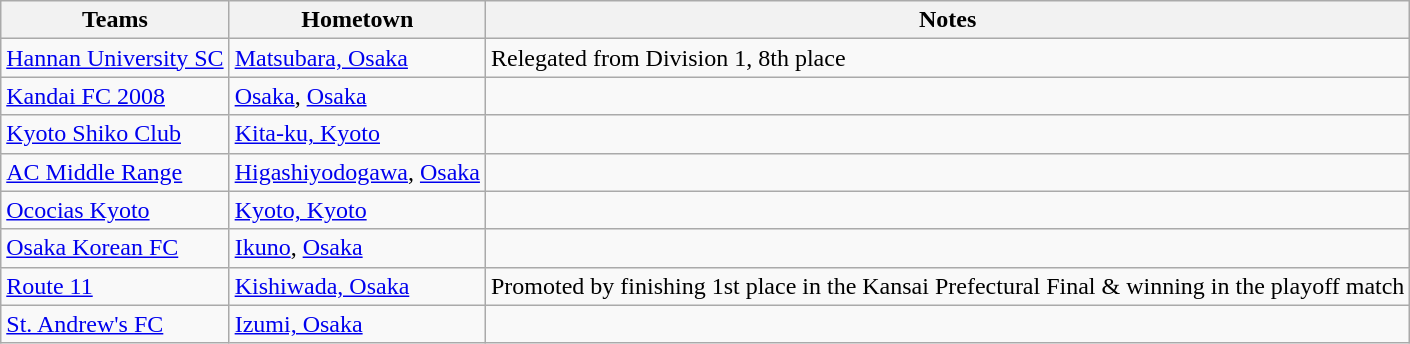<table class="wikitable">
<tr>
<th>Teams</th>
<th>Hometown</th>
<th>Notes</th>
</tr>
<tr>
<td><a href='#'>Hannan University SC</a></td>
<td><a href='#'>Matsubara, Osaka</a></td>
<td>Relegated from Division 1, 8th place</td>
</tr>
<tr>
<td><a href='#'>Kandai FC 2008</a></td>
<td><a href='#'>Osaka</a>, <a href='#'>Osaka</a></td>
<td></td>
</tr>
<tr>
<td><a href='#'>Kyoto Shiko Club</a></td>
<td><a href='#'>Kita-ku, Kyoto</a></td>
<td></td>
</tr>
<tr>
<td><a href='#'>AC Middle Range</a></td>
<td><a href='#'>Higashiyodogawa</a>, <a href='#'>Osaka</a></td>
<td></td>
</tr>
<tr>
<td><a href='#'>Ococias Kyoto</a></td>
<td><a href='#'>Kyoto, Kyoto</a></td>
<td></td>
</tr>
<tr>
<td><a href='#'>Osaka Korean FC</a></td>
<td><a href='#'>Ikuno</a>, <a href='#'>Osaka</a></td>
<td></td>
</tr>
<tr>
<td><a href='#'>Route 11</a></td>
<td><a href='#'>Kishiwada, Osaka</a></td>
<td>Promoted by finishing 1st place in the Kansai Prefectural Final & winning in the playoff match</td>
</tr>
<tr>
<td><a href='#'>St. Andrew's FC</a></td>
<td><a href='#'>Izumi, Osaka</a></td>
<td></td>
</tr>
</table>
